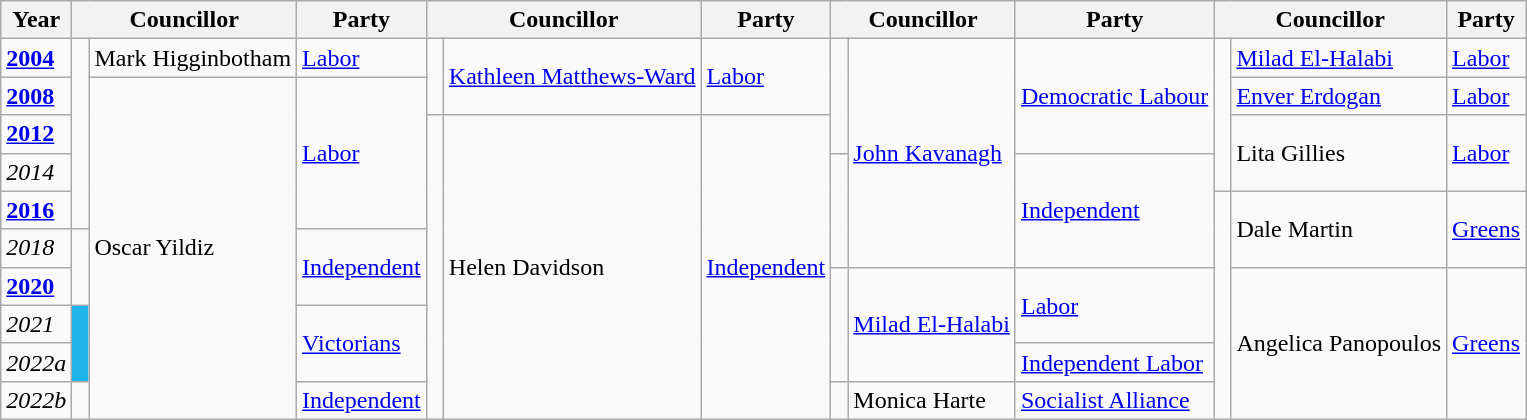<table class="wikitable">
<tr>
<th>Year</th>
<th colspan="2">Councillor</th>
<th>Party</th>
<th colspan="2">Councillor</th>
<th>Party</th>
<th colspan="2">Councillor</th>
<th>Party</th>
<th colspan="2">Councillor</th>
<th>Party</th>
</tr>
<tr>
<td><strong><a href='#'>2004</a></strong></td>
<td rowspan="5" width="1px" > </td>
<td rowspan="1">Mark Higginbotham</td>
<td rowspan="1"><a href='#'>Labor</a></td>
<td rowspan="2" width="1px" > </td>
<td rowspan="2"><a href='#'>Kathleen Matthews-Ward</a></td>
<td rowspan="2"><a href='#'>Labor</a></td>
<td rowspan="3" width="1px" > </td>
<td rowspan="6"><a href='#'>John Kavanagh</a></td>
<td rowspan="3"><a href='#'>Democratic Labour</a></td>
<td rowspan="4" width="1px" > </td>
<td rowspan="1"><a href='#'>Milad El-Halabi</a></td>
<td rowspan="1"><a href='#'>Labor</a></td>
</tr>
<tr>
<td><strong><a href='#'>2008</a></strong></td>
<td rowspan="9">Oscar Yildiz</td>
<td rowspan="4"><a href='#'>Labor</a></td>
<td rowspan="1"><a href='#'>Enver Erdogan</a></td>
<td rowspan="1"><a href='#'>Labor</a></td>
</tr>
<tr>
<td><strong><a href='#'>2012</a></strong></td>
<td rowspan="8" width="1px" > </td>
<td rowspan="8">Helen Davidson</td>
<td rowspan="8"><a href='#'>Independent</a></td>
<td rowspan="2">Lita Gillies</td>
<td rowspan="2"><a href='#'>Labor</a></td>
</tr>
<tr>
<td><em>2014</em></td>
<td rowspan="3" width="1px" > </td>
<td rowspan="3"><a href='#'>Independent</a></td>
</tr>
<tr>
<td><strong><a href='#'>2016</a></strong></td>
<td rowspan="8" width="1px" > </td>
<td rowspan="2">Dale Martin</td>
<td rowspan="2"><a href='#'>Greens</a></td>
</tr>
<tr>
<td><em>2018</em></td>
<td rowspan="2" width="1px" > </td>
<td rowspan="2"><a href='#'>Independent</a></td>
</tr>
<tr>
<td><strong><a href='#'>2020</a></strong></td>
<td rowspan="3" width="1px" > </td>
<td rowspan="3"><a href='#'>Milad El-Halabi</a></td>
<td rowspan="2"><a href='#'>Labor</a></td>
<td rowspan="5">Angelica Panopoulos</td>
<td rowspan="5"><a href='#'>Greens</a></td>
</tr>
<tr>
<td><em>2021</em></td>
<td rowspan="2" bgcolor="#20B4ED"> </td>
<td rowspan="2"><a href='#'>Victorians</a></td>
</tr>
<tr>
<td><em>2022a</em></td>
<td rowspan="1"><a href='#'>Independent Labor</a></td>
</tr>
<tr>
<td><em>2022b</em></td>
<td rowspan="2" width="1px" > </td>
<td rowspan="2"><a href='#'>Independent</a></td>
<td rowspan="2" width="1px" > </td>
<td rowspan="2">Monica Harte</td>
<td rowspan="2"><a href='#'>Socialist Alliance</a></td>
</tr>
</table>
